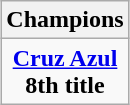<table class="wikitable" style="text-align: center; margin: 0 auto;">
<tr>
<th>Champions</th>
</tr>
<tr>
<td><strong><a href='#'>Cruz Azul</a></strong><br><strong>8th title</strong></td>
</tr>
</table>
